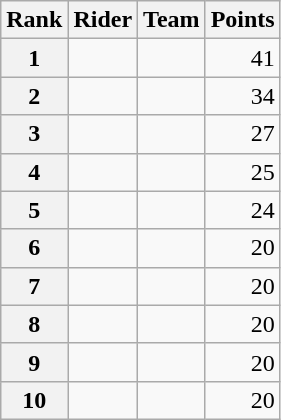<table class="wikitable" margin-bottom:0;">
<tr>
<th scope="col">Rank</th>
<th scope="col">Rider</th>
<th scope="col">Team</th>
<th scope="col">Points</th>
</tr>
<tr>
<th scope="row">1</th>
<td> </td>
<td></td>
<td align="right">41</td>
</tr>
<tr>
<th scope="row">2</th>
<td></td>
<td></td>
<td align="right">34</td>
</tr>
<tr>
<th scope="row">3</th>
<td></td>
<td></td>
<td align="right">27</td>
</tr>
<tr>
<th scope="row">4</th>
<td> </td>
<td></td>
<td align="right">25</td>
</tr>
<tr>
<th scope="row">5</th>
<td></td>
<td></td>
<td align="right">24</td>
</tr>
<tr>
<th scope="row">6</th>
<td></td>
<td></td>
<td align="right">20</td>
</tr>
<tr>
<th scope="row">7</th>
<td></td>
<td></td>
<td align="right">20</td>
</tr>
<tr>
<th scope="row">8</th>
<td></td>
<td></td>
<td align="right">20</td>
</tr>
<tr>
<th scope="row">9</th>
<td></td>
<td></td>
<td align="right">20</td>
</tr>
<tr>
<th scope="row">10</th>
<td></td>
<td></td>
<td align="right">20</td>
</tr>
</table>
